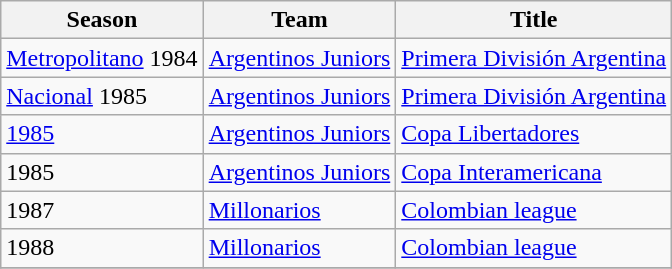<table class="wikitable">
<tr>
<th>Season</th>
<th>Team</th>
<th>Title</th>
</tr>
<tr>
<td><a href='#'>Metropolitano</a> 1984</td>
<td><a href='#'>Argentinos Juniors</a></td>
<td><a href='#'>Primera División Argentina</a></td>
</tr>
<tr>
<td><a href='#'>Nacional</a> 1985</td>
<td><a href='#'>Argentinos Juniors</a></td>
<td><a href='#'>Primera División Argentina</a></td>
</tr>
<tr>
<td><a href='#'>1985</a></td>
<td><a href='#'>Argentinos Juniors</a></td>
<td><a href='#'>Copa Libertadores</a></td>
</tr>
<tr>
<td>1985</td>
<td><a href='#'>Argentinos Juniors</a></td>
<td><a href='#'>Copa Interamericana</a></td>
</tr>
<tr>
<td>1987</td>
<td><a href='#'>Millonarios</a></td>
<td><a href='#'>Colombian league</a></td>
</tr>
<tr>
<td>1988</td>
<td><a href='#'>Millonarios</a></td>
<td><a href='#'>Colombian league</a></td>
</tr>
<tr>
</tr>
</table>
